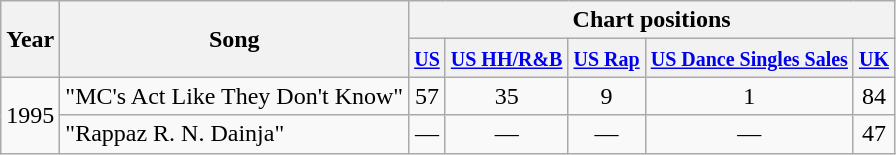<table class="wikitable">
<tr>
<th rowspan="2">Year</th>
<th rowspan="2">Song</th>
<th colspan="5">Chart positions</th>
</tr>
<tr>
<th><small><a href='#'>US</a></small></th>
<th><small><a href='#'>US HH/R&B</a></small></th>
<th><small><a href='#'>US Rap</a></small></th>
<th><small><a href='#'>US Dance Singles Sales</a></small></th>
<th><small><a href='#'>UK</a></small></th>
</tr>
<tr>
<td rowspan="2">1995</td>
<td>"MC's Act Like They Don't Know"</td>
<td align="center">57</td>
<td align="center">35</td>
<td align="center">9</td>
<td align="center">1</td>
<td align="center">84</td>
</tr>
<tr>
<td>"Rappaz R. N. Dainja"</td>
<td align="center">—</td>
<td align="center">—</td>
<td align="center">—</td>
<td align="center">—</td>
<td align="center">47</td>
</tr>
</table>
